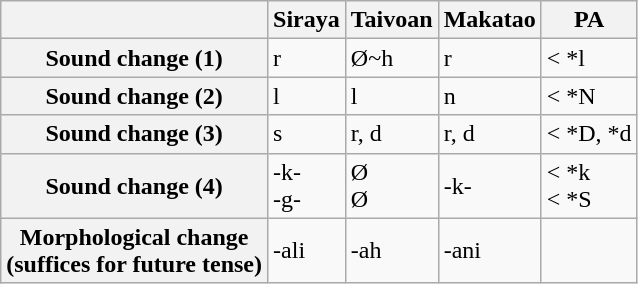<table class="wikitable">
<tr>
<th></th>
<th>Siraya</th>
<th>Taivoan</th>
<th>Makatao</th>
<th>PA</th>
</tr>
<tr>
<th>Sound change (1)</th>
<td>r</td>
<td>Ø~h</td>
<td>r</td>
<td>< *l</td>
</tr>
<tr>
<th>Sound change (2)</th>
<td>l</td>
<td>l</td>
<td>n</td>
<td>< *N</td>
</tr>
<tr>
<th>Sound change (3)</th>
<td>s</td>
<td>r, d</td>
<td>r, d</td>
<td>< *D, *d</td>
</tr>
<tr>
<th>Sound change (4)</th>
<td>-k-<br>-g-</td>
<td>Ø<br>Ø</td>
<td>-k-<br></td>
<td>< *k<br>< *S</td>
</tr>
<tr>
<th>Morphological change<br>(suffices for future tense)</th>
<td>-ali</td>
<td>-ah</td>
<td>-ani</td>
</tr>
</table>
